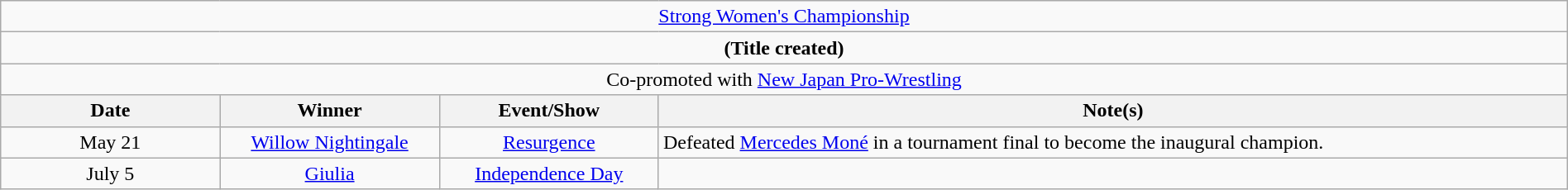<table class="wikitable" style="text-align:center; width:100%;">
<tr>
<td colspan="5" style="text-align: center;"><a href='#'>Strong Women's Championship</a></td>
</tr>
<tr>
<td colspan="5" style="text-align: center;"><strong>(Title created)</strong></td>
</tr>
<tr>
<td colspan=4>Co-promoted with <a href='#'>New Japan Pro-Wrestling</a></td>
</tr>
<tr>
<th width=14%>Date</th>
<th width=14%>Winner</th>
<th width=14%>Event/Show</th>
<th width=58%>Note(s)</th>
</tr>
<tr>
<td>May 21</td>
<td><a href='#'>Willow Nightingale</a></td>
<td><a href='#'>Resurgence</a></td>
<td align=left>Defeated <a href='#'>Mercedes Moné</a> in a tournament final to become the inaugural champion.</td>
</tr>
<tr>
<td>July 5</td>
<td><a href='#'>Giulia</a></td>
<td><a href='#'>Independence Day</a><br></td>
<td></td>
</tr>
</table>
